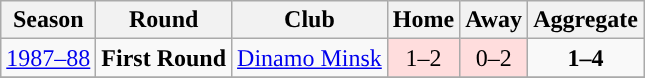<table class="wikitable">
<tr>
<th>Season</th>
<th>Round</th>
<th>Club</th>
<th>Home</th>
<th>Away</th>
<th>Aggregate</th>
</tr>
<tr>
<td><a href='#'>1987–88</a></td>
<td><strong>First Round</strong></td>
<td> <a href='#'>Dinamo Minsk</a></td>
<td style="text-align:center; background:#fdd;">1–2</td>
<td style="text-align:center; background:#fdd;">0–2</td>
<td style="text-align:center;"><strong>1–4</strong></td>
</tr>
<tr>
</tr>
</table>
